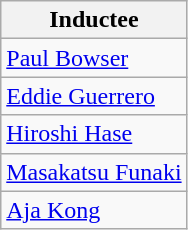<table class="wikitable">
<tr>
<th>Inductee</th>
</tr>
<tr>
<td><a href='#'>Paul Bowser</a></td>
</tr>
<tr>
<td><a href='#'>Eddie Guerrero</a></td>
</tr>
<tr>
<td><a href='#'>Hiroshi Hase</a></td>
</tr>
<tr>
<td><a href='#'>Masakatsu Funaki</a></td>
</tr>
<tr>
<td><a href='#'>Aja Kong</a></td>
</tr>
</table>
